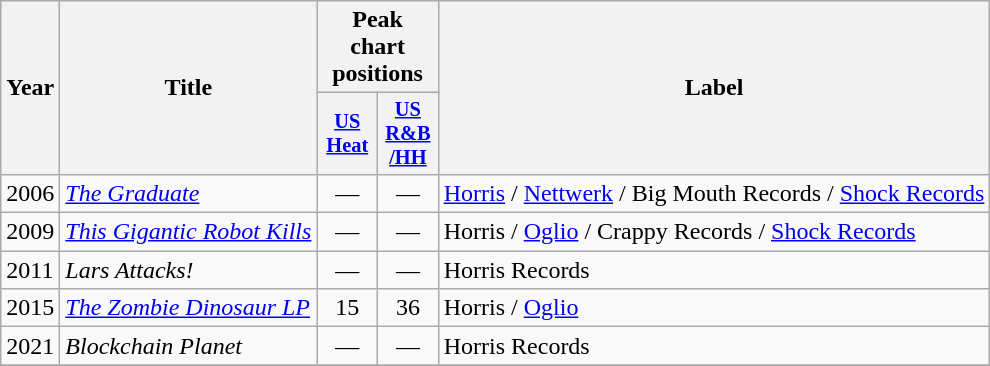<table class="wikitable">
<tr>
<th rowspan="2">Year</th>
<th rowspan="2">Title</th>
<th colspan="2">Peak chart positions</th>
<th rowspan="2">Label</th>
</tr>
<tr>
<th scope="col" style="width:2.5em;font-size:85%;"><a href='#'>US<br>Heat</a><br></th>
<th scope="col" style="width:2.5em;font-size:85%;"><a href='#'>US<br>R&B<br>/HH</a><br></th>
</tr>
<tr>
<td>2006</td>
<td><em><a href='#'>The Graduate</a></em></td>
<td align=center>—</td>
<td align=center>—</td>
<td><a href='#'>Horris</a> / <a href='#'>Nettwerk</a> / Big Mouth Records / <a href='#'>Shock Records</a></td>
</tr>
<tr>
<td>2009</td>
<td><em><a href='#'>This Gigantic Robot Kills</a></em></td>
<td align=center>—</td>
<td align=center>—</td>
<td>Horris / <a href='#'>Oglio</a> / Crappy Records / <a href='#'>Shock Records</a></td>
</tr>
<tr>
<td>2011</td>
<td><em>Lars Attacks!</em></td>
<td align=center>—</td>
<td align=center>—</td>
<td>Horris Records</td>
</tr>
<tr>
<td>2015</td>
<td><em><a href='#'>The Zombie Dinosaur LP</a></em></td>
<td align=center>15</td>
<td align=center>36</td>
<td>Horris / <a href='#'>Oglio</a></td>
</tr>
<tr>
<td>2021</td>
<td><em>Blockchain Planet</em></td>
<td align=center>—</td>
<td align=center>—</td>
<td>Horris Records</td>
</tr>
<tr>
</tr>
<tr |colspan="5" align=center| "—" denotes a recording that did not chart or was not released in that territory.>
</tr>
<tr>
</tr>
</table>
